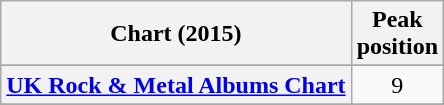<table class="wikitable sortable plainrowheaders" style="text-align:center">
<tr>
<th scope="col">Chart (2015)</th>
<th scope="col">Peak<br>position</th>
</tr>
<tr>
</tr>
<tr>
</tr>
<tr>
</tr>
<tr>
</tr>
<tr>
<th scope="row"><a href='#'>UK Rock & Metal Albums Chart</a></th>
<td>9</td>
</tr>
<tr>
</tr>
<tr>
</tr>
<tr>
</tr>
<tr>
</tr>
<tr>
</tr>
</table>
